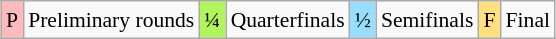<table class="wikitable" style="margin:0.5em auto; font-size:90%; line-height:1.25em;">
<tr>
<td bgcolor="#FFBBBB" align=center>P</td>
<td>Preliminary rounds</td>
<td bgcolor="#AFF55B" align=center>¼</td>
<td>Quarterfinals</td>
<td bgcolor="#97DEFF" align=center>½</td>
<td>Semifinals</td>
<td bgcolor="#FFDF80" align=center>F</td>
<td>Final</td>
</tr>
</table>
